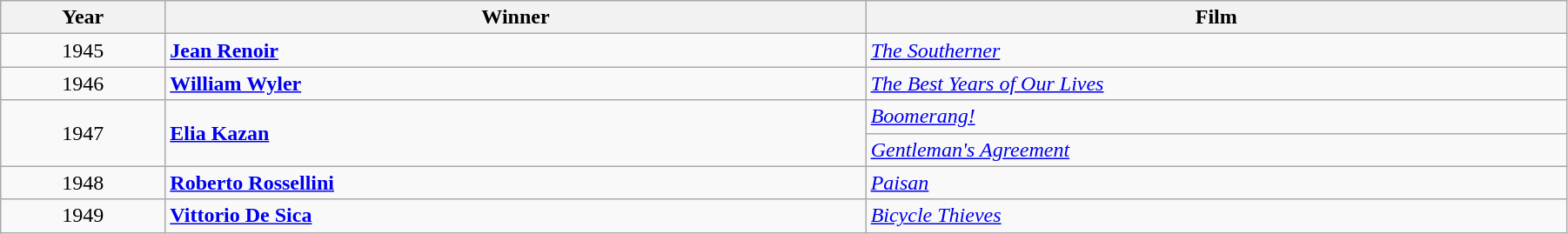<table class="wikitable" width="95%" cellpadding="5">
<tr>
<th width="100"><strong>Year</strong></th>
<th width="450"><strong>Winner</strong></th>
<th width="450"><strong>Film</strong></th>
</tr>
<tr>
<td style="text-align:center;">1945</td>
<td><strong><a href='#'>Jean Renoir</a></strong></td>
<td><em><a href='#'>The Southerner</a></em></td>
</tr>
<tr>
<td style="text-align:center;">1946</td>
<td><strong><a href='#'>William Wyler</a></strong></td>
<td><em><a href='#'>The Best Years of Our Lives</a></em></td>
</tr>
<tr>
<td rowspan="2" style="text-align:center;">1947</td>
<td rowspan="2"><strong><a href='#'>Elia Kazan</a></strong></td>
<td><em><a href='#'>Boomerang!</a></em></td>
</tr>
<tr>
<td><em><a href='#'>Gentleman's Agreement</a></em> </td>
</tr>
<tr>
<td style="text-align:center;">1948</td>
<td><strong><a href='#'>Roberto Rossellini</a></strong></td>
<td><em><a href='#'>Paisan</a></em></td>
</tr>
<tr>
<td style="text-align:center;">1949</td>
<td><strong><a href='#'>Vittorio De Sica</a></strong></td>
<td><em><a href='#'>Bicycle Thieves</a></em></td>
</tr>
</table>
